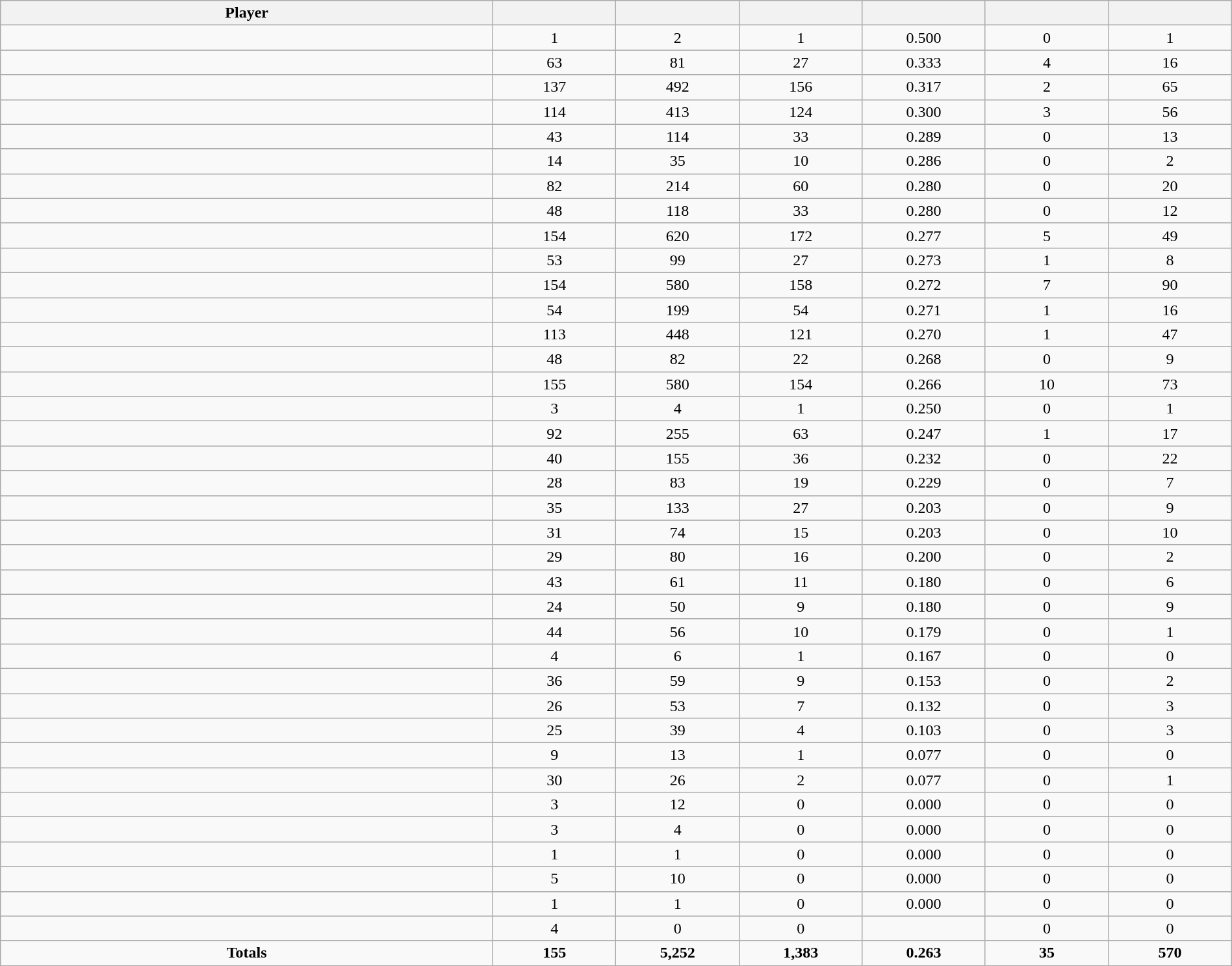<table class="wikitable sortable" style="text-align:center;" width="100%">
<tr>
<th width="40%">Player</th>
<th width="10%"></th>
<th width="10%"></th>
<th width="10%"></th>
<th width="10%"></th>
<th width="10%"></th>
<th width="10%"></th>
</tr>
<tr>
<td></td>
<td>1</td>
<td>2</td>
<td>1</td>
<td>0.500</td>
<td>0</td>
<td>1</td>
</tr>
<tr>
<td></td>
<td>63</td>
<td>81</td>
<td>27</td>
<td>0.333</td>
<td>4</td>
<td>16</td>
</tr>
<tr>
<td></td>
<td>137</td>
<td>492</td>
<td>156</td>
<td>0.317</td>
<td>2</td>
<td>65</td>
</tr>
<tr>
<td></td>
<td>114</td>
<td>413</td>
<td>124</td>
<td>0.300</td>
<td>3</td>
<td>56</td>
</tr>
<tr>
<td></td>
<td>43</td>
<td>114</td>
<td>33</td>
<td>0.289</td>
<td>0</td>
<td>13</td>
</tr>
<tr>
<td></td>
<td>14</td>
<td>35</td>
<td>10</td>
<td>0.286</td>
<td>0</td>
<td>2</td>
</tr>
<tr>
<td></td>
<td>82</td>
<td>214</td>
<td>60</td>
<td>0.280</td>
<td>0</td>
<td>20</td>
</tr>
<tr>
<td></td>
<td>48</td>
<td>118</td>
<td>33</td>
<td>0.280</td>
<td>0</td>
<td>12</td>
</tr>
<tr>
<td></td>
<td>154</td>
<td>620</td>
<td>172</td>
<td>0.277</td>
<td>5</td>
<td>49</td>
</tr>
<tr>
<td></td>
<td>53</td>
<td>99</td>
<td>27</td>
<td>0.273</td>
<td>1</td>
<td>8</td>
</tr>
<tr>
<td></td>
<td>154</td>
<td>580</td>
<td>158</td>
<td>0.272</td>
<td>7</td>
<td>90</td>
</tr>
<tr>
<td></td>
<td>54</td>
<td>199</td>
<td>54</td>
<td>0.271</td>
<td>1</td>
<td>16</td>
</tr>
<tr>
<td></td>
<td>113</td>
<td>448</td>
<td>121</td>
<td>0.270</td>
<td>1</td>
<td>47</td>
</tr>
<tr>
<td></td>
<td>48</td>
<td>82</td>
<td>22</td>
<td>0.268</td>
<td>0</td>
<td>9</td>
</tr>
<tr>
<td></td>
<td>155</td>
<td>580</td>
<td>154</td>
<td>0.266</td>
<td>10</td>
<td>73</td>
</tr>
<tr>
<td></td>
<td>3</td>
<td>4</td>
<td>1</td>
<td>0.250</td>
<td>0</td>
<td>1</td>
</tr>
<tr>
<td></td>
<td>92</td>
<td>255</td>
<td>63</td>
<td>0.247</td>
<td>1</td>
<td>17</td>
</tr>
<tr>
<td></td>
<td>40</td>
<td>155</td>
<td>36</td>
<td>0.232</td>
<td>0</td>
<td>22</td>
</tr>
<tr>
<td></td>
<td>28</td>
<td>83</td>
<td>19</td>
<td>0.229</td>
<td>0</td>
<td>7</td>
</tr>
<tr>
<td></td>
<td>35</td>
<td>133</td>
<td>27</td>
<td>0.203</td>
<td>0</td>
<td>9</td>
</tr>
<tr>
<td></td>
<td>31</td>
<td>74</td>
<td>15</td>
<td>0.203</td>
<td>0</td>
<td>10</td>
</tr>
<tr>
<td></td>
<td>29</td>
<td>80</td>
<td>16</td>
<td>0.200</td>
<td>0</td>
<td>2</td>
</tr>
<tr>
<td></td>
<td>43</td>
<td>61</td>
<td>11</td>
<td>0.180</td>
<td>0</td>
<td>6</td>
</tr>
<tr>
<td></td>
<td>24</td>
<td>50</td>
<td>9</td>
<td>0.180</td>
<td>0</td>
<td>9</td>
</tr>
<tr>
<td></td>
<td>44</td>
<td>56</td>
<td>10</td>
<td>0.179</td>
<td>0</td>
<td>1</td>
</tr>
<tr>
<td></td>
<td>4</td>
<td>6</td>
<td>1</td>
<td>0.167</td>
<td>0</td>
<td>0</td>
</tr>
<tr>
<td></td>
<td>36</td>
<td>59</td>
<td>9</td>
<td>0.153</td>
<td>0</td>
<td>2</td>
</tr>
<tr>
<td></td>
<td>26</td>
<td>53</td>
<td>7</td>
<td>0.132</td>
<td>0</td>
<td>3</td>
</tr>
<tr>
<td></td>
<td>25</td>
<td>39</td>
<td>4</td>
<td>0.103</td>
<td>0</td>
<td>3</td>
</tr>
<tr>
<td></td>
<td>9</td>
<td>13</td>
<td>1</td>
<td>0.077</td>
<td>0</td>
<td>0</td>
</tr>
<tr>
<td></td>
<td>30</td>
<td>26</td>
<td>2</td>
<td>0.077</td>
<td>0</td>
<td>1</td>
</tr>
<tr>
<td></td>
<td>3</td>
<td>12</td>
<td>0</td>
<td>0.000</td>
<td>0</td>
<td>0</td>
</tr>
<tr>
<td></td>
<td>3</td>
<td>4</td>
<td>0</td>
<td>0.000</td>
<td>0</td>
<td>0</td>
</tr>
<tr>
<td></td>
<td>1</td>
<td>1</td>
<td>0</td>
<td>0.000</td>
<td>0</td>
<td>0</td>
</tr>
<tr>
<td></td>
<td>5</td>
<td>10</td>
<td>0</td>
<td>0.000</td>
<td>0</td>
<td>0</td>
</tr>
<tr>
<td></td>
<td>1</td>
<td>1</td>
<td>0</td>
<td>0.000</td>
<td>0</td>
<td>0</td>
</tr>
<tr>
<td></td>
<td>4</td>
<td>0</td>
<td>0</td>
<td></td>
<td>0</td>
<td>0</td>
</tr>
<tr>
<td><strong>Totals</strong></td>
<td><strong>155</strong></td>
<td><strong>5,252</strong></td>
<td><strong>1,383</strong></td>
<td><strong>0.263</strong></td>
<td><strong>35</strong></td>
<td><strong>570</strong></td>
</tr>
</table>
